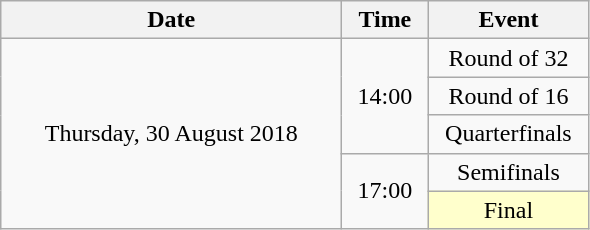<table class = "wikitable" style="text-align:center;">
<tr>
<th width=220>Date</th>
<th width=50>Time</th>
<th width=100>Event</th>
</tr>
<tr>
<td rowspan=5>Thursday, 30 August 2018</td>
<td rowspan=3>14:00</td>
<td>Round of 32</td>
</tr>
<tr>
<td>Round of 16</td>
</tr>
<tr>
<td>Quarterfinals</td>
</tr>
<tr>
<td rowspan=2>17:00</td>
<td>Semifinals</td>
</tr>
<tr>
<td bgcolor=ffffcc>Final</td>
</tr>
</table>
